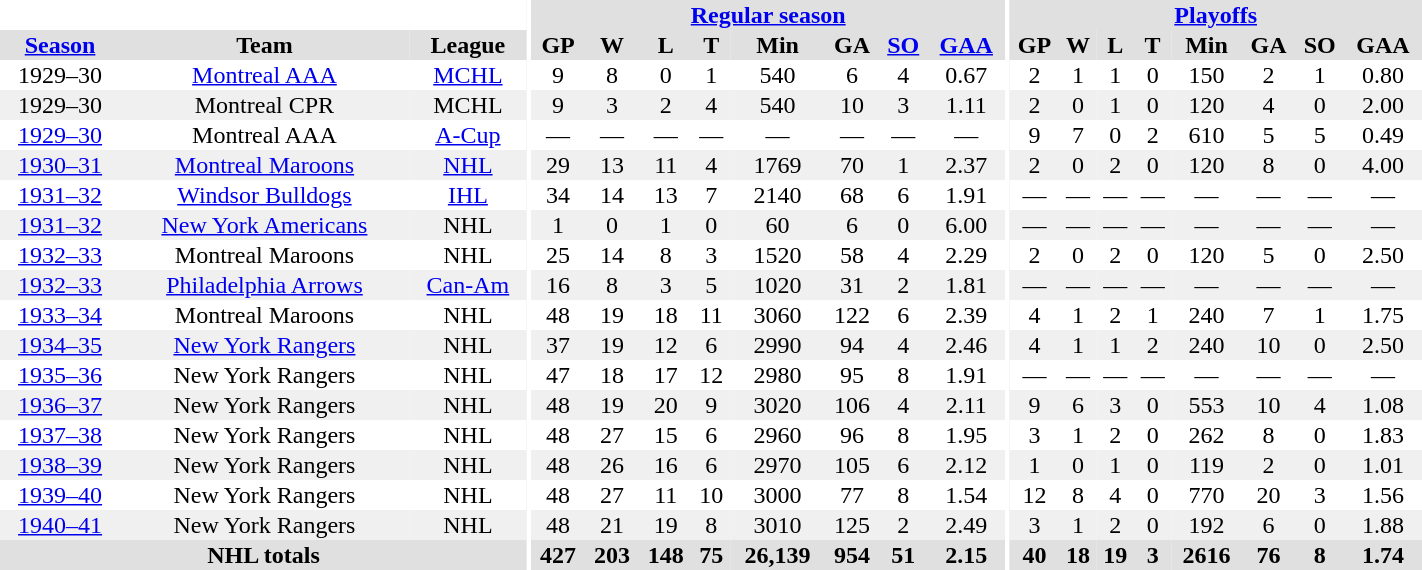<table border="0" cellpadding="1" cellspacing="0" style="width:75%; text-align:center;">
<tr bgcolor="#e0e0e0">
<th colspan="3" bgcolor="#ffffff"></th>
<th rowspan="99" bgcolor="#ffffff"></th>
<th colspan="8" bgcolor="#e0e0e0"><a href='#'>Regular season</a></th>
<th rowspan="99" bgcolor="#ffffff"></th>
<th colspan="8" bgcolor="#e0e0e0"><a href='#'>Playoffs</a></th>
</tr>
<tr bgcolor="#e0e0e0">
<th><a href='#'>Season</a></th>
<th>Team</th>
<th>League</th>
<th>GP</th>
<th>W</th>
<th>L</th>
<th>T</th>
<th>Min</th>
<th>GA</th>
<th><a href='#'>SO</a></th>
<th><a href='#'>GAA</a></th>
<th>GP</th>
<th>W</th>
<th>L</th>
<th>T</th>
<th>Min</th>
<th>GA</th>
<th>SO</th>
<th>GAA</th>
</tr>
<tr>
<td>1929–30</td>
<td><a href='#'>Montreal AAA</a></td>
<td><a href='#'>MCHL</a></td>
<td>9</td>
<td>8</td>
<td>0</td>
<td>1</td>
<td>540</td>
<td>6</td>
<td>4</td>
<td>0.67</td>
<td>2</td>
<td>1</td>
<td>1</td>
<td>0</td>
<td>150</td>
<td>2</td>
<td>1</td>
<td>0.80</td>
</tr>
<tr bgcolor="#f0f0f0">
<td>1929–30</td>
<td>Montreal CPR</td>
<td>MCHL</td>
<td>9</td>
<td>3</td>
<td>2</td>
<td>4</td>
<td>540</td>
<td>10</td>
<td>3</td>
<td>1.11</td>
<td>2</td>
<td>0</td>
<td>1</td>
<td>0</td>
<td>120</td>
<td>4</td>
<td>0</td>
<td>2.00</td>
</tr>
<tr>
<td><a href='#'>1929–30</a></td>
<td>Montreal AAA</td>
<td><a href='#'>A-Cup</a></td>
<td>—</td>
<td>—</td>
<td>—</td>
<td>—</td>
<td>—</td>
<td>—</td>
<td>—</td>
<td>—</td>
<td>9</td>
<td>7</td>
<td>0</td>
<td>2</td>
<td>610</td>
<td>5</td>
<td>5</td>
<td>0.49</td>
</tr>
<tr bgcolor="#f0f0f0">
<td><a href='#'>1930–31</a></td>
<td><a href='#'>Montreal Maroons</a></td>
<td><a href='#'>NHL</a></td>
<td>29</td>
<td>13</td>
<td>11</td>
<td>4</td>
<td>1769</td>
<td>70</td>
<td>1</td>
<td>2.37</td>
<td>2</td>
<td>0</td>
<td>2</td>
<td>0</td>
<td>120</td>
<td>8</td>
<td>0</td>
<td>4.00</td>
</tr>
<tr>
<td><a href='#'>1931–32</a></td>
<td><a href='#'>Windsor Bulldogs</a></td>
<td><a href='#'>IHL</a></td>
<td>34</td>
<td>14</td>
<td>13</td>
<td>7</td>
<td>2140</td>
<td>68</td>
<td>6</td>
<td>1.91</td>
<td>—</td>
<td>—</td>
<td>—</td>
<td>—</td>
<td>—</td>
<td>—</td>
<td>—</td>
<td>—</td>
</tr>
<tr bgcolor="#f0f0f0">
<td><a href='#'>1931–32</a></td>
<td><a href='#'>New York Americans</a></td>
<td>NHL</td>
<td>1</td>
<td>0</td>
<td>1</td>
<td>0</td>
<td>60</td>
<td>6</td>
<td>0</td>
<td>6.00</td>
<td>—</td>
<td>—</td>
<td>—</td>
<td>—</td>
<td>—</td>
<td>—</td>
<td>—</td>
<td>—</td>
</tr>
<tr>
<td><a href='#'>1932–33</a></td>
<td>Montreal Maroons</td>
<td>NHL</td>
<td>25</td>
<td>14</td>
<td>8</td>
<td>3</td>
<td>1520</td>
<td>58</td>
<td>4</td>
<td>2.29</td>
<td>2</td>
<td>0</td>
<td>2</td>
<td>0</td>
<td>120</td>
<td>5</td>
<td>0</td>
<td>2.50</td>
</tr>
<tr bgcolor="#f0f0f0">
<td><a href='#'>1932–33</a></td>
<td><a href='#'>Philadelphia Arrows</a></td>
<td><a href='#'>Can-Am</a></td>
<td>16</td>
<td>8</td>
<td>3</td>
<td>5</td>
<td>1020</td>
<td>31</td>
<td>2</td>
<td>1.81</td>
<td>—</td>
<td>—</td>
<td>—</td>
<td>—</td>
<td>—</td>
<td>—</td>
<td>—</td>
<td>—</td>
</tr>
<tr>
<td><a href='#'>1933–34</a></td>
<td>Montreal Maroons</td>
<td>NHL</td>
<td>48</td>
<td>19</td>
<td>18</td>
<td>11</td>
<td>3060</td>
<td>122</td>
<td>6</td>
<td>2.39</td>
<td>4</td>
<td>1</td>
<td>2</td>
<td>1</td>
<td>240</td>
<td>7</td>
<td>1</td>
<td>1.75</td>
</tr>
<tr bgcolor="#f0f0f0">
<td><a href='#'>1934–35</a></td>
<td><a href='#'>New York Rangers</a></td>
<td>NHL</td>
<td>37</td>
<td>19</td>
<td>12</td>
<td>6</td>
<td>2990</td>
<td>94</td>
<td>4</td>
<td>2.46</td>
<td>4</td>
<td>1</td>
<td>1</td>
<td>2</td>
<td>240</td>
<td>10</td>
<td>0</td>
<td>2.50</td>
</tr>
<tr>
<td><a href='#'>1935–36</a></td>
<td>New York Rangers</td>
<td>NHL</td>
<td>47</td>
<td>18</td>
<td>17</td>
<td>12</td>
<td>2980</td>
<td>95</td>
<td>8</td>
<td>1.91</td>
<td>—</td>
<td>—</td>
<td>—</td>
<td>—</td>
<td>—</td>
<td>—</td>
<td>—</td>
<td>—</td>
</tr>
<tr bgcolor="#f0f0f0">
<td><a href='#'>1936–37</a></td>
<td>New York Rangers</td>
<td>NHL</td>
<td>48</td>
<td>19</td>
<td>20</td>
<td>9</td>
<td>3020</td>
<td>106</td>
<td>4</td>
<td>2.11</td>
<td>9</td>
<td>6</td>
<td>3</td>
<td>0</td>
<td>553</td>
<td>10</td>
<td>4</td>
<td>1.08</td>
</tr>
<tr>
<td><a href='#'>1937–38</a></td>
<td>New York Rangers</td>
<td>NHL</td>
<td>48</td>
<td>27</td>
<td>15</td>
<td>6</td>
<td>2960</td>
<td>96</td>
<td>8</td>
<td>1.95</td>
<td>3</td>
<td>1</td>
<td>2</td>
<td>0</td>
<td>262</td>
<td>8</td>
<td>0</td>
<td>1.83</td>
</tr>
<tr bgcolor="#f0f0f0">
<td><a href='#'>1938–39</a></td>
<td>New York Rangers</td>
<td>NHL</td>
<td>48</td>
<td>26</td>
<td>16</td>
<td>6</td>
<td>2970</td>
<td>105</td>
<td>6</td>
<td>2.12</td>
<td>1</td>
<td>0</td>
<td>1</td>
<td>0</td>
<td>119</td>
<td>2</td>
<td>0</td>
<td>1.01</td>
</tr>
<tr>
<td><a href='#'>1939–40</a></td>
<td>New York Rangers</td>
<td>NHL</td>
<td>48</td>
<td>27</td>
<td>11</td>
<td>10</td>
<td>3000</td>
<td>77</td>
<td>8</td>
<td>1.54</td>
<td>12</td>
<td>8</td>
<td>4</td>
<td>0</td>
<td>770</td>
<td>20</td>
<td>3</td>
<td>1.56</td>
</tr>
<tr bgcolor="#f0f0f0">
<td><a href='#'>1940–41</a></td>
<td>New York Rangers</td>
<td>NHL</td>
<td>48</td>
<td>21</td>
<td>19</td>
<td>8</td>
<td>3010</td>
<td>125</td>
<td>2</td>
<td>2.49</td>
<td>3</td>
<td>1</td>
<td>2</td>
<td>0</td>
<td>192</td>
<td>6</td>
<td>0</td>
<td>1.88</td>
</tr>
<tr bgcolor="#e0e0e0">
<th colspan="3">NHL totals</th>
<th>427</th>
<th>203</th>
<th>148</th>
<th>75</th>
<th>26,139</th>
<th>954</th>
<th>51</th>
<th>2.15</th>
<th>40</th>
<th>18</th>
<th>19</th>
<th>3</th>
<th>2616</th>
<th>76</th>
<th>8</th>
<th>1.74</th>
</tr>
</table>
